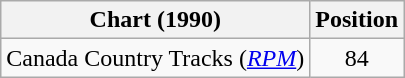<table class="wikitable sortable">
<tr>
<th scope="col">Chart (1990)</th>
<th scope="col">Position</th>
</tr>
<tr>
<td>Canada Country Tracks (<em><a href='#'>RPM</a></em>)</td>
<td align="center">84</td>
</tr>
</table>
